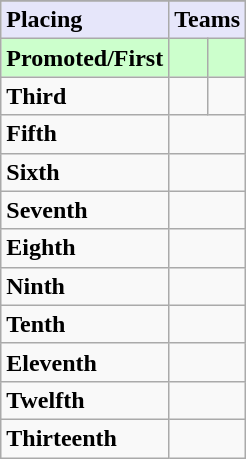<table class=wikitable>
<tr>
</tr>
<tr style="background: #E6E6FA;">
<td><strong>Placing</strong></td>
<td colspan=2 style="text-align:center"><strong>Teams</strong></td>
</tr>
<tr style="background: #ccffcc;">
<td><strong>Promoted/First</strong></td>
<td><strong></strong></td>
<td><strong></strong></td>
</tr>
<tr>
<td><strong>Third</strong></td>
<td></td>
<td></td>
</tr>
<tr>
<td><strong>Fifth</strong></td>
<td colspan=2></td>
</tr>
<tr>
<td><strong>Sixth</strong></td>
<td colspan=2></td>
</tr>
<tr>
<td><strong>Seventh</strong></td>
<td colspan=2></td>
</tr>
<tr>
<td><strong>Eighth</strong></td>
<td colspan=2></td>
</tr>
<tr>
<td><strong>Ninth</strong></td>
<td colspan=2></td>
</tr>
<tr>
<td><strong>Tenth</strong></td>
<td colspan=2></td>
</tr>
<tr>
<td><strong>Eleventh</strong></td>
<td colspan=2></td>
</tr>
<tr>
<td><strong>Twelfth</strong></td>
<td colspan=2></td>
</tr>
<tr>
<td><strong>Thirteenth</strong></td>
<td colspan=2></td>
</tr>
</table>
